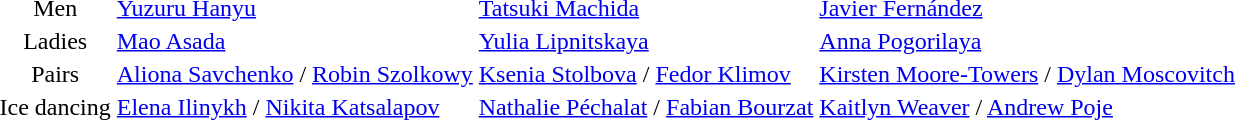<table>
<tr>
<td align=center>Men</td>
<td> <a href='#'>Yuzuru Hanyu</a></td>
<td> <a href='#'>Tatsuki Machida</a></td>
<td> <a href='#'>Javier Fernández</a></td>
</tr>
<tr>
<td align=center>Ladies</td>
<td> <a href='#'>Mao Asada</a></td>
<td> <a href='#'>Yulia Lipnitskaya</a></td>
<td> <a href='#'>Anna Pogorilaya</a></td>
</tr>
<tr>
<td align=center>Pairs</td>
<td> <a href='#'>Aliona Savchenko</a> / <a href='#'>Robin Szolkowy</a></td>
<td> <a href='#'>Ksenia Stolbova</a> / <a href='#'>Fedor Klimov</a></td>
<td> <a href='#'>Kirsten Moore-Towers</a> / <a href='#'>Dylan Moscovitch</a></td>
</tr>
<tr>
<td align=center>Ice dancing</td>
<td> <a href='#'>Elena Ilinykh</a> / <a href='#'>Nikita Katsalapov</a></td>
<td> <a href='#'>Nathalie Péchalat</a> / <a href='#'>Fabian Bourzat</a></td>
<td> <a href='#'>Kaitlyn Weaver</a> / <a href='#'>Andrew Poje</a></td>
</tr>
</table>
